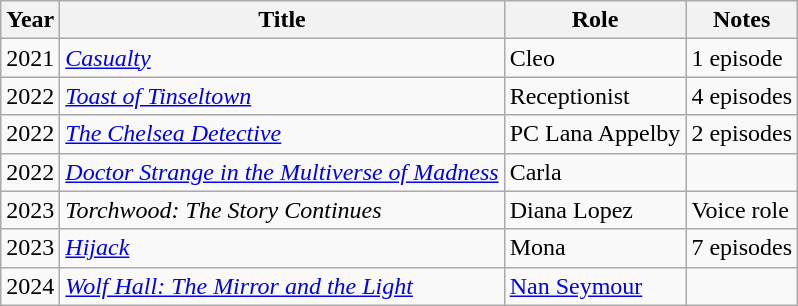<table class="wikitable sortable">
<tr>
<th>Year</th>
<th>Title</th>
<th>Role</th>
<th class="unsortable">Notes</th>
</tr>
<tr>
<td>2021</td>
<td><em><a href='#'>Casualty</a></em></td>
<td>Cleo</td>
<td>1 episode</td>
</tr>
<tr>
<td>2022</td>
<td><em><a href='#'>Toast of Tinseltown</a></em></td>
<td>Receptionist</td>
<td>4 episodes</td>
</tr>
<tr>
<td>2022</td>
<td><em><a href='#'>The Chelsea Detective</a></em></td>
<td>PC Lana Appelby</td>
<td>2 episodes</td>
</tr>
<tr>
<td>2022</td>
<td><em><a href='#'>Doctor Strange in the Multiverse of Madness</a></em></td>
<td>Carla</td>
<td></td>
</tr>
<tr>
<td>2023</td>
<td><em>Torchwood: The Story Continues</em></td>
<td>Diana Lopez</td>
<td>Voice role</td>
</tr>
<tr>
<td>2023</td>
<td><em><a href='#'>Hijack</a></em></td>
<td>Mona</td>
<td>7 episodes</td>
</tr>
<tr>
<td>2024</td>
<td><em><a href='#'>Wolf Hall: The Mirror and the Light</a></em></td>
<td><a href='#'>Nan Seymour</a></td>
<td></td>
</tr>
</table>
